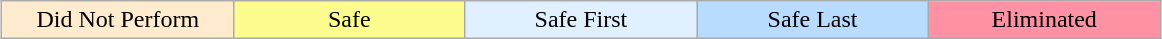<table class="wikitable" style="margin:1em auto; text-align:center;">
<tr>
<td style="background:#ffebcd; width:15%;">Did Not Perform</td>
<td bgcolor="#FDFC8F" width="15%">Safe</td>
<td style="background:#e0f0ff; width:15%;">Safe First</td>
<td style="background:#b8dbff; width:15%;">Safe Last</td>
<td bgcolor="#FF91A4" width="15%">Eliminated</td>
</tr>
</table>
